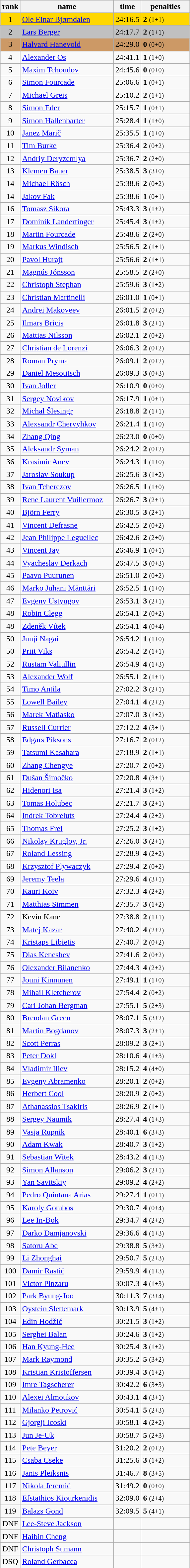<table class="wikitable" border="1">
<tr>
<th width=30>rank</th>
<th width=180>name</th>
<th width=40>time</th>
<th width=90>penalties</th>
</tr>
<tr bgcolor="gold">
<td align=center>1</td>
<td> <a href='#'>Ole Einar Bjørndalen</a></td>
<td align=right>24:16.5</td>
<td><strong>2</strong> <small>(1+1)</small></td>
</tr>
<tr bgcolor="silver">
<td align=center>2</td>
<td> <a href='#'>Lars Berger</a></td>
<td align=right>24:17.7</td>
<td><strong>2</strong> <small>(1+1)</small></td>
</tr>
<tr bgcolor=CC9966>
<td align=center>3</td>
<td> <a href='#'>Halvard Hanevold</a></td>
<td align=right>24:29.0</td>
<td><strong>0</strong> <small>(0+0)</small></td>
</tr>
<tr>
<td align=center>4</td>
<td> <a href='#'>Alexander Os</a></td>
<td align=right>24:41.1</td>
<td><strong>1</strong> <small>(1+0)</small></td>
</tr>
<tr>
<td align=center>5</td>
<td> <a href='#'>Maxim Tchoudov</a></td>
<td align=right>24:45.6</td>
<td><strong>0</strong> <small>(0+0)</small></td>
</tr>
<tr>
<td align=center>6</td>
<td> <a href='#'>Simon Fourcade</a></td>
<td align=right>25:06.6</td>
<td><strong>1</strong> <small>(0+1)</small></td>
</tr>
<tr>
<td align=center>7</td>
<td> <a href='#'>Michael Greis</a></td>
<td align=right>25:10.2</td>
<td><strong>2</strong> <small>(1+1)</small></td>
</tr>
<tr>
<td align=center>8</td>
<td> <a href='#'>Simon Eder</a></td>
<td align=right>25:15.7</td>
<td><strong>1</strong> <small>(0+1)</small></td>
</tr>
<tr>
<td align=center>9</td>
<td> <a href='#'>Simon Hallenbarter</a></td>
<td align=right>25:28.4</td>
<td><strong>1</strong> <small>(1+0)</small></td>
</tr>
<tr>
<td align=center>10</td>
<td> <a href='#'>Janez Marič</a></td>
<td align=right>25:35.5</td>
<td><strong>1</strong> <small>(1+0)</small></td>
</tr>
<tr>
<td align=center>11</td>
<td> <a href='#'>Tim Burke</a></td>
<td align=right>25:36.4</td>
<td><strong>2</strong> <small>(0+2)</small></td>
</tr>
<tr>
<td align=center>12</td>
<td> <a href='#'>Andriy Deryzemlya</a></td>
<td align=right>25:36.7</td>
<td><strong>2</strong> <small>(2+0)</small></td>
</tr>
<tr>
<td align=center>13</td>
<td> <a href='#'>Klemen Bauer</a></td>
<td align=right>25:38.5</td>
<td><strong>3</strong> <small>(3+0)</small></td>
</tr>
<tr>
<td align=center>14</td>
<td> <a href='#'>Michael Rösch</a></td>
<td align=right>25:38.6</td>
<td><strong>2</strong> <small>(0+2)</small></td>
</tr>
<tr>
<td align=center>14</td>
<td> <a href='#'>Jakov Fak</a></td>
<td align=right>25:38.6</td>
<td><strong>1</strong> <small>(0+1)</small></td>
</tr>
<tr>
<td align=center>16</td>
<td> <a href='#'>Tomasz Sikora</a></td>
<td align=right>25:43.3</td>
<td><strong>3</strong> <small>(1+2)</small></td>
</tr>
<tr>
<td align=center>17</td>
<td> <a href='#'>Dominik Landertinger</a></td>
<td align=right>25:45.4</td>
<td><strong>3</strong> <small>(1+2)</small></td>
</tr>
<tr>
<td align=center>18</td>
<td> <a href='#'>Martin Fourcade</a></td>
<td align=right>25:48.6</td>
<td><strong>2</strong> <small>(2+0)</small></td>
</tr>
<tr>
<td align=center>19</td>
<td> <a href='#'>Markus Windisch</a></td>
<td align=right>25:56.5</td>
<td><strong>2</strong> <small>(1+1)</small></td>
</tr>
<tr>
<td align=center>20</td>
<td> <a href='#'>Pavol Hurajt</a></td>
<td align=right>25:56.6</td>
<td><strong>2</strong> <small>(1+1)</small></td>
</tr>
<tr>
<td align=center>21</td>
<td> <a href='#'>Magnús Jónsson</a></td>
<td align=right>25:58.5</td>
<td><strong>2</strong> <small>(2+0)</small></td>
</tr>
<tr>
<td align=center>22</td>
<td> <a href='#'>Christoph Stephan</a></td>
<td align=right>25:59.6</td>
<td><strong>3</strong> <small>(1+2)</small></td>
</tr>
<tr>
<td align=center>23</td>
<td> <a href='#'>Christian Martinelli</a></td>
<td align=right>26:01.0</td>
<td><strong>1</strong> <small>(0+1)</small></td>
</tr>
<tr>
<td align=center>24</td>
<td> <a href='#'>Andrei Makoveev</a></td>
<td align=right>26:01.5</td>
<td><strong>2</strong> <small>(0+2)</small></td>
</tr>
<tr>
<td align=center>25</td>
<td> <a href='#'>Ilmārs Bricis</a></td>
<td align=right>26:01.8</td>
<td><strong>3</strong> <small>(2+1)</small></td>
</tr>
<tr>
<td align=center>26</td>
<td> <a href='#'>Mattias Nilsson</a></td>
<td align=right>26:02.1</td>
<td><strong>2</strong> <small>(0+2)</small></td>
</tr>
<tr>
<td align=center>27</td>
<td> <a href='#'>Christian de Lorenzi</a></td>
<td align=right>26:06.3</td>
<td><strong>2</strong> <small>(0+2)</small></td>
</tr>
<tr>
<td align=center>28</td>
<td> <a href='#'>Roman Pryma</a></td>
<td align=right>26:09.1</td>
<td><strong>2</strong> <small>(0+2)</small></td>
</tr>
<tr>
<td align=center>29</td>
<td> <a href='#'>Daniel Mesotitsch</a></td>
<td align=right>26:09.3</td>
<td><strong>3</strong> <small>(0+3)</small></td>
</tr>
<tr>
<td align=center>30</td>
<td> <a href='#'>Ivan Joller</a></td>
<td align=right>26:10.9</td>
<td><strong>0</strong> <small>(0+0)</small></td>
</tr>
<tr>
<td align=center>31</td>
<td> <a href='#'>Sergey Novikov</a></td>
<td align=right>26:17.9</td>
<td><strong>1</strong> <small>(0+1)</small></td>
</tr>
<tr>
<td align=center>32</td>
<td> <a href='#'>Michal Šlesingr</a></td>
<td align=right>26:18.8</td>
<td><strong>2</strong> <small>(1+1)</small></td>
</tr>
<tr>
<td align=center>33</td>
<td> <a href='#'>Alexsandr Chervyhkov</a></td>
<td align=right>26:21.4</td>
<td><strong>1</strong> <small>(1+0)</small></td>
</tr>
<tr>
<td align=center>34</td>
<td> <a href='#'>Zhang Qing</a></td>
<td align=right>26:23.0</td>
<td><strong>0</strong> <small>(0+0)</small></td>
</tr>
<tr>
<td align=center>35</td>
<td> <a href='#'>Aleksandr Syman</a></td>
<td align=right>26:24.2</td>
<td><strong>2</strong> <small>(0+2)</small></td>
</tr>
<tr>
<td align=center>36</td>
<td> <a href='#'>Krasimir Anev</a></td>
<td align=right>26:24.3</td>
<td><strong>1</strong> <small>(1+0)</small></td>
</tr>
<tr>
<td align=center>37</td>
<td> <a href='#'>Jaroslav Soukup</a></td>
<td align=right>26:25.6</td>
<td><strong>3</strong> <small>(1+2)</small></td>
</tr>
<tr>
<td align=center>38</td>
<td> <a href='#'>Ivan Tcherezov</a></td>
<td align=right>26:26.5</td>
<td><strong>1</strong> <small>(1+0)</small></td>
</tr>
<tr>
<td align=center>39</td>
<td> <a href='#'>Rene Laurent Vuillermoz</a></td>
<td align=right>26:26.7</td>
<td><strong>3</strong> <small>(2+1)</small></td>
</tr>
<tr>
<td align=center>40</td>
<td> <a href='#'>Björn Ferry</a></td>
<td align=right>26:30.5</td>
<td><strong>3</strong> <small>(2+1)</small></td>
</tr>
<tr>
<td align=center>41</td>
<td> <a href='#'>Vincent Defrasne</a></td>
<td align=right>26:42.5</td>
<td><strong>2</strong> <small>(0+2)</small></td>
</tr>
<tr>
<td align=center>42</td>
<td> <a href='#'>Jean Philippe Leguellec</a></td>
<td align=right>26:42.6</td>
<td><strong>2</strong> <small>(2+0)</small></td>
</tr>
<tr>
<td align=center>43</td>
<td> <a href='#'>Vincent Jay</a></td>
<td align=right>26:46.9</td>
<td><strong>1</strong> <small>(0+1)</small></td>
</tr>
<tr>
<td align=center>44</td>
<td> <a href='#'>Vyacheslav Derkach</a></td>
<td align=right>26:47.5</td>
<td><strong>3</strong> <small>(0+3)</small></td>
</tr>
<tr>
<td align=center>45</td>
<td> <a href='#'>Paavo Puurunen</a></td>
<td align=right>26:51.0</td>
<td><strong>2</strong> <small>(0+2)</small></td>
</tr>
<tr>
<td align=center>46</td>
<td> <a href='#'>Marko Juhani Mänttäri</a></td>
<td align=right>26:52.5</td>
<td><strong>1</strong> <small>(1+0)</small></td>
</tr>
<tr>
<td align=center>47</td>
<td> <a href='#'>Evgeny Ustyugov</a></td>
<td align=right>26:53.1</td>
<td><strong>3</strong> <small>(2+1)</small></td>
</tr>
<tr>
<td align=center>48</td>
<td> <a href='#'>Robin Clegg</a></td>
<td align=right>26:54.1</td>
<td><strong>2</strong> <small>(0+2)</small></td>
</tr>
<tr>
<td align=center>48</td>
<td> <a href='#'>Zdeněk Vítek</a></td>
<td align=right>26:54.1</td>
<td><strong>4</strong> <small>(0+4)</small></td>
</tr>
<tr>
<td align=center>50</td>
<td> <a href='#'>Junji Nagai</a></td>
<td align=right>26:54.2</td>
<td><strong>1</strong> <small>(1+0)</small></td>
</tr>
<tr>
<td align=center>50</td>
<td> <a href='#'>Priit Viks</a></td>
<td align=right>26:54.2</td>
<td><strong>2</strong> <small>(1+1)</small></td>
</tr>
<tr>
<td align=center>52</td>
<td> <a href='#'>Rustam Valiullin</a></td>
<td align=right>26:54.9</td>
<td><strong>4</strong> <small>(1+3)</small></td>
</tr>
<tr>
<td align=center>53</td>
<td> <a href='#'>Alexander Wolf</a></td>
<td align=right>26:55.1</td>
<td><strong>2</strong> <small>(1+1)</small></td>
</tr>
<tr>
<td align=center>54</td>
<td> <a href='#'>Timo Antila</a></td>
<td align=right>27:02.2</td>
<td><strong>3</strong> <small>(2+1)</small></td>
</tr>
<tr>
<td align=center>55</td>
<td> <a href='#'>Lowell Bailey</a></td>
<td align=right>27:04.1</td>
<td><strong>4</strong> <small>(2+2)</small></td>
</tr>
<tr>
<td align=center>56</td>
<td> <a href='#'>Marek Matiasko</a></td>
<td align=right>27:07.0</td>
<td><strong>3</strong> <small>(1+2)</small></td>
</tr>
<tr>
<td align=center>57</td>
<td> <a href='#'>Russell Currier</a></td>
<td align=right>27:12.2</td>
<td><strong>4</strong> <small>(3+1)</small></td>
</tr>
<tr>
<td align=center>58</td>
<td> <a href='#'>Edgars Piksons</a></td>
<td align=right>27:16.7</td>
<td><strong>2</strong> <small>(0+2)</small></td>
</tr>
<tr>
<td align=center>59</td>
<td> <a href='#'>Tatsumi Kasahara</a></td>
<td align=right>27:18.9</td>
<td><strong>2</strong> <small>(1+1)</small></td>
</tr>
<tr>
<td align=center>60</td>
<td> <a href='#'>Zhang Chengye</a></td>
<td align=right>27:20.7</td>
<td><strong>2</strong> <small>(0+2)</small></td>
</tr>
<tr>
<td align=center>61</td>
<td> <a href='#'>Dušan Šimočko</a></td>
<td align=right>27:20.8</td>
<td><strong>4</strong> <small>(3+1)</small></td>
</tr>
<tr>
<td align=center>62</td>
<td> <a href='#'>Hidenori Isa</a></td>
<td align=right>27:21.4</td>
<td><strong>3</strong> <small>(1+2)</small></td>
</tr>
<tr>
<td align=center>63</td>
<td> <a href='#'>Tomas Holubec</a></td>
<td align=right>27:21.7</td>
<td><strong>3</strong> <small>(2+1)</small></td>
</tr>
<tr>
<td align=center>64</td>
<td> <a href='#'>Indrek Tobreluts</a></td>
<td align=right>27:24.4</td>
<td><strong>4</strong> <small>(2+2)</small></td>
</tr>
<tr>
<td align=center>65</td>
<td> <a href='#'>Thomas Frei</a></td>
<td align=right>27:25.2</td>
<td><strong>3</strong> <small>(1+2)</small></td>
</tr>
<tr>
<td align=center>66</td>
<td> <a href='#'>Nikolay Kruglov, Jr.</a></td>
<td align=right>27:26.0</td>
<td><strong>3</strong> <small>(2+1)</small></td>
</tr>
<tr>
<td align=center>67</td>
<td> <a href='#'>Roland Lessing</a></td>
<td align=right>27:28.9</td>
<td><strong>4</strong> <small>(2+2)</small></td>
</tr>
<tr>
<td align=center>68</td>
<td> <a href='#'>Krzysztof Plywaczyk</a></td>
<td align=right>27:29.4</td>
<td><strong>2</strong> <small>(0+2)</small></td>
</tr>
<tr>
<td align=center>69</td>
<td> <a href='#'>Jeremy Teela</a></td>
<td align=right>27:29.6</td>
<td><strong>4</strong> <small>(3+1)</small></td>
</tr>
<tr>
<td align=center>70</td>
<td> <a href='#'>Kauri Koiv</a></td>
<td align=right>27:32.3</td>
<td><strong>4</strong> <small>(2+2)</small></td>
</tr>
<tr>
<td align=center>71</td>
<td> <a href='#'>Matthias Simmen</a></td>
<td align=right>27:35.7</td>
<td><strong>3</strong> <small>(1+2)</small></td>
</tr>
<tr>
<td align=center>72</td>
<td> Kevin Kane</td>
<td align=right>27:38.8</td>
<td><strong>2</strong> <small>(1+1)</small></td>
</tr>
<tr>
<td align=center>73</td>
<td> <a href='#'>Matej Kazar</a></td>
<td align=right>27:40.2</td>
<td><strong>4</strong> <small>(2+2)</small></td>
</tr>
<tr>
<td align=center>74</td>
<td> <a href='#'>Kristaps Libietis</a></td>
<td align=right>27:40.7</td>
<td><strong>2</strong> <small>(0+2)</small></td>
</tr>
<tr>
<td align=center>75</td>
<td> <a href='#'>Dias Keneshev</a></td>
<td align=right>27:41.6</td>
<td><strong>2</strong> <small>(0+2)</small></td>
</tr>
<tr>
<td align=center>76</td>
<td> <a href='#'>Olexander Bilanenko</a></td>
<td align=right>27:44.3</td>
<td><strong>4</strong> <small>(2+2)</small></td>
</tr>
<tr>
<td align=center>77</td>
<td> <a href='#'>Jouni Kinnunen</a></td>
<td align=right>27:49.1</td>
<td><strong>1</strong> <small>(1+0)</small></td>
</tr>
<tr>
<td align=center>78</td>
<td> <a href='#'>Mihail Kletcherov</a></td>
<td align=right>27:54.4</td>
<td><strong>2</strong> <small>(0+2)</small></td>
</tr>
<tr>
<td align=center>79</td>
<td> <a href='#'>Carl Johan Bergman</a></td>
<td align=right>27:55.1</td>
<td><strong>5</strong> <small>(2+3)</small></td>
</tr>
<tr>
<td align=center>80</td>
<td> <a href='#'>Brendan Green</a></td>
<td align=right>28:07.1</td>
<td><strong>5</strong> <small>(3+2)</small></td>
</tr>
<tr>
<td align=center>81</td>
<td> <a href='#'>Martin Bogdanov</a></td>
<td align=right>28:07.3</td>
<td><strong>3</strong> <small>(2+1)</small></td>
</tr>
<tr>
<td align=center>82</td>
<td> <a href='#'>Scott Perras</a></td>
<td align=right>28:09.2</td>
<td><strong>3</strong> <small>(2+1)</small></td>
</tr>
<tr>
<td align=center>83</td>
<td> <a href='#'>Peter Dokl</a></td>
<td align=right>28:10.6</td>
<td><strong>4</strong> <small>(1+3)</small></td>
</tr>
<tr>
<td align=center>84</td>
<td> <a href='#'>Vladimir Iliev</a></td>
<td align=right>28:15.2</td>
<td><strong>4</strong> <small>(4+0)</small></td>
</tr>
<tr>
<td align=center>85</td>
<td> <a href='#'>Evgeny Abramenko</a></td>
<td align=right>28:20.1</td>
<td><strong>2</strong> <small>(0+2)</small></td>
</tr>
<tr>
<td align=center>86</td>
<td> <a href='#'>Herbert Cool</a></td>
<td align=right>28:20.9</td>
<td><strong>2</strong> <small>(0+2)</small></td>
</tr>
<tr>
<td align=center>87</td>
<td> <a href='#'>Athanassios Tsakiris</a></td>
<td align=right>28:26.9</td>
<td><strong>2</strong> <small>(1+1)</small></td>
</tr>
<tr>
<td align=center>88</td>
<td> <a href='#'>Sergey Naumik</a></td>
<td align=right>28:27.4</td>
<td><strong>4</strong> <small>(1+3)</small></td>
</tr>
<tr>
<td align=center>89</td>
<td> <a href='#'>Vasja Rupnik</a></td>
<td align=right>28:40.1</td>
<td><strong>6</strong> <small>(3+3)</small></td>
</tr>
<tr>
<td align=center>90</td>
<td> <a href='#'>Adam Kwak</a></td>
<td align=right>28:40.7</td>
<td><strong>3</strong> <small>(1+2)</small></td>
</tr>
<tr>
<td align=center>91</td>
<td> <a href='#'>Sebastian Witek</a></td>
<td align=right>28:43.2</td>
<td><strong>4</strong> <small>(1+3)</small></td>
</tr>
<tr>
<td align=center>92</td>
<td> <a href='#'>Simon Allanson</a></td>
<td align=right>29:06.2</td>
<td><strong>3</strong> <small>(2+1)</small></td>
</tr>
<tr>
<td align=center>93</td>
<td> <a href='#'>Yan Savitskiy</a></td>
<td align=right>29:09.2</td>
<td><strong>4</strong> <small>(2+2)</small></td>
</tr>
<tr>
<td align=center>94</td>
<td> <a href='#'>Pedro Quintana Arias</a></td>
<td align=right>29:27.4</td>
<td><strong>1</strong> <small>(0+1)</small></td>
</tr>
<tr>
<td align=center>95</td>
<td> <a href='#'>Karoly Gombos</a></td>
<td align=right>29:30.7</td>
<td><strong>4</strong> <small>(0+4)</small></td>
</tr>
<tr>
<td align=center>96</td>
<td> <a href='#'>Lee In-Bok</a></td>
<td align=right>29:34.7</td>
<td><strong>4</strong> <small>(2+2)</small></td>
</tr>
<tr>
<td align=center>97</td>
<td> <a href='#'>Darko Damjanovski</a></td>
<td align=right>29:36.6</td>
<td><strong>4</strong> <small>(1+3)</small></td>
</tr>
<tr>
<td align=center>98</td>
<td> <a href='#'>Satoru Abe</a></td>
<td align=right>29:38.8</td>
<td><strong>5</strong> <small>(3+2)</small></td>
</tr>
<tr>
<td align=center>99</td>
<td> <a href='#'>Li Zhonghai</a></td>
<td align=right>29:50.7</td>
<td><strong>5</strong> <small>(2+3)</small></td>
</tr>
<tr>
<td align=center>100</td>
<td> <a href='#'>Damir Rastić</a></td>
<td align=right>29:59.9</td>
<td><strong>4</strong> <small>(1+3)</small></td>
</tr>
<tr>
<td align=center>101</td>
<td> <a href='#'>Victor Pinzaru</a></td>
<td align=right>30:07.3</td>
<td><strong>4</strong> <small>(1+3)</small></td>
</tr>
<tr>
<td align=center>102</td>
<td> <a href='#'>Park Byung-Joo</a></td>
<td align=right>30:11.3</td>
<td><strong>7</strong> <small>(3+4)</small></td>
</tr>
<tr>
<td align=center>103</td>
<td> <a href='#'>Oystein Slettemark</a></td>
<td align=right>30:13.9</td>
<td><strong>5</strong> <small>(4+1)</small></td>
</tr>
<tr>
<td align=center>104</td>
<td> <a href='#'>Edin Hodžić</a></td>
<td align=right>30:21.5</td>
<td><strong>3</strong> <small>(1+2)</small></td>
</tr>
<tr>
<td align=center>105</td>
<td> <a href='#'>Serghei Balan</a></td>
<td align=right>30:24.6</td>
<td><strong>3</strong> <small>(1+2)</small></td>
</tr>
<tr>
<td align=center>106</td>
<td> <a href='#'>Han Kyung-Hee</a></td>
<td align=right>30:25.4</td>
<td><strong>3</strong> <small>(1+2)</small></td>
</tr>
<tr>
<td align=center>107</td>
<td> <a href='#'>Mark Raymond</a></td>
<td align=right>30:35.2</td>
<td><strong>5</strong> <small>(3+2)</small></td>
</tr>
<tr>
<td align=center>108</td>
<td> <a href='#'>Kristian Kristoffersen</a></td>
<td align=right>30:39.4</td>
<td><strong>3</strong> <small>(1+2)</small></td>
</tr>
<tr>
<td align=center>109</td>
<td> <a href='#'>Imre Tagscherer</a></td>
<td align=right>30:42.2</td>
<td><strong>6</strong> <small>(3+3)</small></td>
</tr>
<tr>
<td align=center>110</td>
<td> <a href='#'>Alexei Almoukov</a></td>
<td align=right>30:43.1</td>
<td><strong>4</strong> <small>(3+1)</small></td>
</tr>
<tr>
<td align=center>111</td>
<td> <a href='#'>Milanko Petrović</a></td>
<td align=right>30:54.1</td>
<td><strong>5</strong> <small>(2+3)</small></td>
</tr>
<tr>
<td align=center>112</td>
<td> <a href='#'>Gjorgji Icoski</a></td>
<td align=right>30:58.1</td>
<td><strong>4</strong> <small>(2+2)</small></td>
</tr>
<tr>
<td align=center>113</td>
<td> <a href='#'>Jun Je-Uk</a></td>
<td align=right>30:58.7</td>
<td><strong>5</strong> <small>(2+3)</small></td>
</tr>
<tr>
<td align=center>114</td>
<td> <a href='#'>Pete Beyer</a></td>
<td align=right>31:20.2</td>
<td><strong>2</strong> <small>(0+2)</small></td>
</tr>
<tr>
<td align=center>115</td>
<td> <a href='#'>Csaba Cseke</a></td>
<td align=right>31:25.6</td>
<td><strong>3</strong> <small>(1+2)</small></td>
</tr>
<tr>
<td align=center>116</td>
<td> <a href='#'>Janis Pleiksnis</a></td>
<td align=right>31:46.7</td>
<td><strong>8</strong> <small>(3+5)</small></td>
</tr>
<tr>
<td align=center>117</td>
<td> <a href='#'>Nikola Jeremić</a></td>
<td align=right>31:49.2</td>
<td><strong>0</strong> <small>(0+0)</small></td>
</tr>
<tr>
<td align=center>118</td>
<td> <a href='#'>Efstathios Kiourkenidis</a></td>
<td align=right>32:09.0</td>
<td><strong>6</strong> <small>(2+4)</small></td>
</tr>
<tr>
<td align=center>119</td>
<td> <a href='#'>Balazs Gond</a></td>
<td align=right>32:09.5</td>
<td><strong>5</strong> <small>(4+1)</small></td>
</tr>
<tr>
<td align=center>DNF</td>
<td> <a href='#'>Lee-Steve Jackson</a></td>
<td align=right></td>
<td></td>
</tr>
<tr>
<td align=center>DNF</td>
<td> <a href='#'>Haibin Cheng</a></td>
<td align=right></td>
<td></td>
</tr>
<tr>
<td align=center>DNF</td>
<td> <a href='#'>Christoph Sumann</a></td>
<td align=right></td>
<td></td>
</tr>
<tr>
<td align=center>DSQ</td>
<td> <a href='#'>Roland Gerbacea</a></td>
<td align=right></td>
<td></td>
</tr>
</table>
